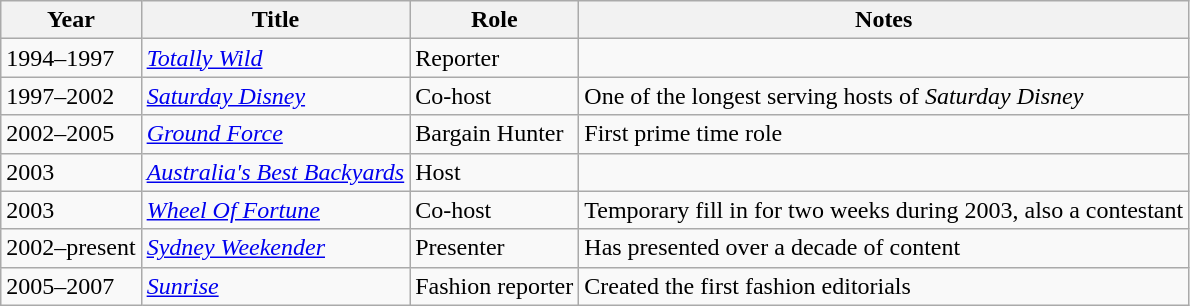<table class="wikitable">
<tr>
<th>Year</th>
<th>Title</th>
<th>Role</th>
<th>Notes</th>
</tr>
<tr>
<td>1994–1997</td>
<td><em><a href='#'>Totally Wild</a></em></td>
<td>Reporter</td>
<td></td>
</tr>
<tr>
<td>1997–2002</td>
<td><em><a href='#'>Saturday Disney</a></em></td>
<td>Co-host</td>
<td>One of the longest serving hosts of <em>Saturday Disney</em></td>
</tr>
<tr>
<td>2002–2005</td>
<td><em><a href='#'>Ground Force</a></em></td>
<td>Bargain Hunter</td>
<td>First prime time role</td>
</tr>
<tr>
<td>2003</td>
<td><em><a href='#'>Australia's Best Backyards</a></em></td>
<td>Host</td>
<td></td>
</tr>
<tr>
<td>2003</td>
<td><em><a href='#'>Wheel Of Fortune</a></em></td>
<td>Co-host</td>
<td>Temporary fill in for two weeks during 2003, also a contestant</td>
</tr>
<tr>
<td>2002–present</td>
<td><em><a href='#'>Sydney Weekender</a></em></td>
<td>Presenter</td>
<td>Has presented over a decade of content</td>
</tr>
<tr>
<td>2005–2007</td>
<td><em><a href='#'>Sunrise</a></em></td>
<td>Fashion reporter</td>
<td>Created the first fashion editorials</td>
</tr>
</table>
